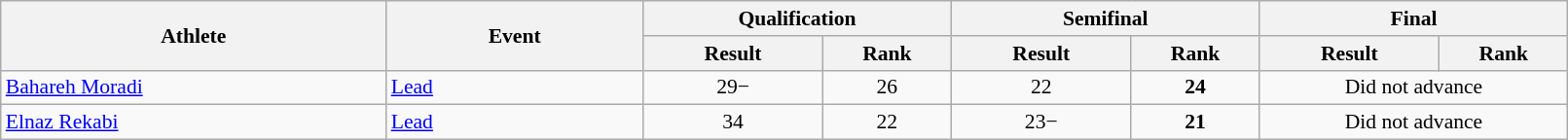<table class="wikitable" width="85%" style="text-align:center; font-size:90%">
<tr>
<th rowspan="2" width="15%">Athlete</th>
<th rowspan="2" width="10%">Event</th>
<th colspan="2" width="12%">Qualification</th>
<th colspan="2" width="12%">Semifinal</th>
<th colspan="2" width="12%">Final</th>
</tr>
<tr>
<th width="7%">Result</th>
<th>Rank</th>
<th width="7%">Result</th>
<th>Rank</th>
<th width="7%">Result</th>
<th>Rank</th>
</tr>
<tr>
<td align="left"><a href='#'>Bahareh Moradi</a></td>
<td align="left"><a href='#'>Lead</a></td>
<td>29−</td>
<td>26 <strong></strong></td>
<td>22</td>
<td><strong>24</strong></td>
<td colspan=2>Did not advance</td>
</tr>
<tr>
<td align="left"><a href='#'>Elnaz Rekabi</a></td>
<td align="left"><a href='#'>Lead</a></td>
<td>34</td>
<td>22 <strong></strong></td>
<td>23−</td>
<td><strong>21</strong></td>
<td colspan=2>Did not advance</td>
</tr>
</table>
